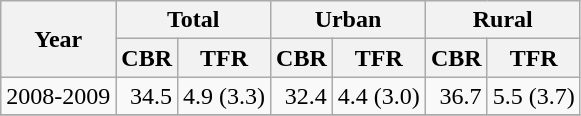<table class="wikitable">
<tr>
<th rowspan=2>Year</th>
<th colspan=2>Total</th>
<th colspan=2>Urban</th>
<th colspan=2>Rural</th>
</tr>
<tr>
<th>CBR</th>
<th>TFR</th>
<th>CBR</th>
<th>TFR</th>
<th>CBR</th>
<th>TFR</th>
</tr>
<tr>
<td>2008-2009</td>
<td style="text-align:right;">34.5</td>
<td style="text-align:right;">4.9 (3.3)</td>
<td style="text-align:right;">32.4</td>
<td style="text-align:right;">4.4 (3.0)</td>
<td style="text-align:right;">36.7</td>
<td style="text-align:right;">5.5 (3.7)</td>
</tr>
<tr>
</tr>
</table>
